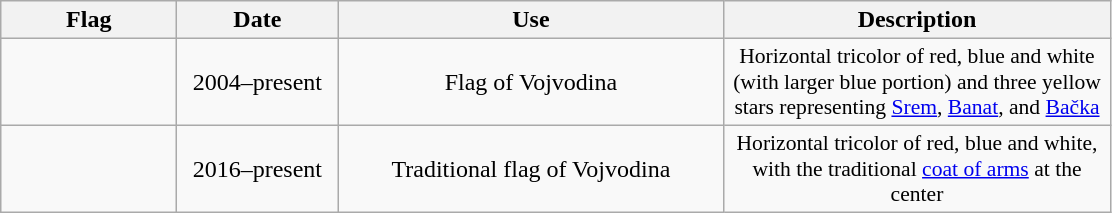<table class="wikitable" style="text-align:center">
<tr>
<th style="width:110px;">Flag</th>
<th style="width:100px;">Date</th>
<th style="width:250px;">Use</th>
<th style="width:250px;">Description</th>
</tr>
<tr>
<td></td>
<td>2004–present</td>
<td>Flag of Vojvodina</td>
<td style=font-size:90%;>Horizontal tricolor of red, blue and white (with larger blue portion) and three yellow stars representing <a href='#'>Srem</a>, <a href='#'>Banat</a>, and <a href='#'>Bačka</a></td>
</tr>
<tr>
<td></td>
<td>2016–present</td>
<td>Traditional flag of Vojvodina</td>
<td style=font-size:90%;>Horizontal tricolor of red, blue and white, with the traditional <a href='#'>coat of arms</a> at the center</td>
</tr>
</table>
